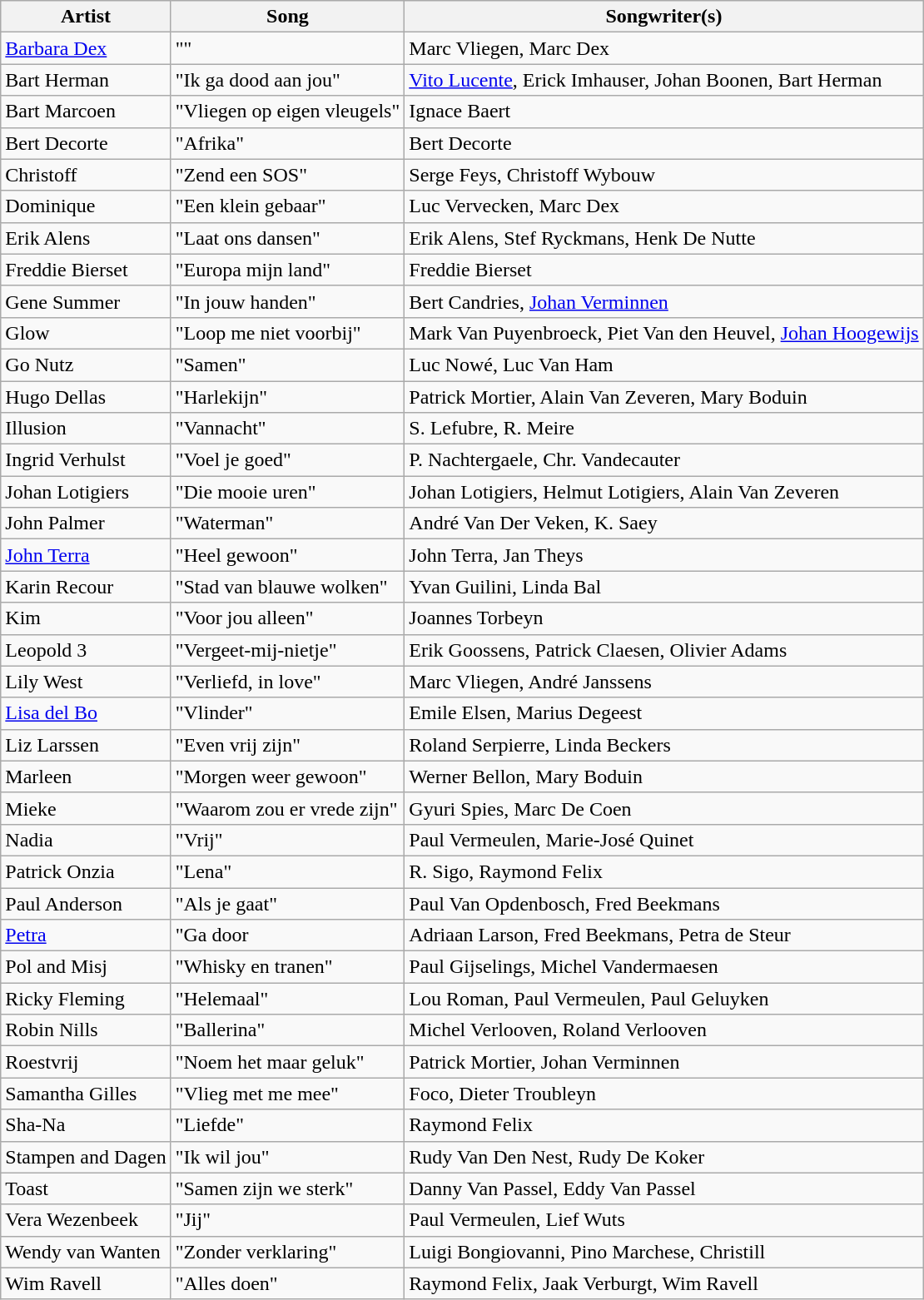<table class="sortable wikitable" style="margin: 1em auto 1em auto; text-align:left">
<tr>
<th>Artist</th>
<th>Song</th>
<th>Songwriter(s)</th>
</tr>
<tr>
<td><a href='#'>Barbara Dex</a></td>
<td>""</td>
<td>Marc Vliegen, Marc Dex</td>
</tr>
<tr>
<td>Bart Herman</td>
<td>"Ik ga dood aan jou"</td>
<td><a href='#'>Vito Lucente</a>, Erick Imhauser, Johan Boonen, Bart Herman</td>
</tr>
<tr>
<td>Bart Marcoen</td>
<td>"Vliegen op eigen vleugels"</td>
<td>Ignace Baert</td>
</tr>
<tr>
<td>Bert Decorte</td>
<td>"Afrika"</td>
<td>Bert Decorte</td>
</tr>
<tr>
<td>Christoff</td>
<td>"Zend een SOS"</td>
<td>Serge Feys, Christoff Wybouw</td>
</tr>
<tr>
<td>Dominique</td>
<td>"Een klein gebaar"</td>
<td>Luc Vervecken, Marc Dex</td>
</tr>
<tr>
<td>Erik Alens</td>
<td>"Laat ons dansen"</td>
<td>Erik Alens, Stef Ryckmans, Henk De Nutte</td>
</tr>
<tr>
<td>Freddie Bierset</td>
<td>"Europa mijn land"</td>
<td>Freddie Bierset</td>
</tr>
<tr>
<td>Gene Summer</td>
<td>"In jouw handen"</td>
<td>Bert Candries, <a href='#'>Johan Verminnen</a></td>
</tr>
<tr>
<td>Glow</td>
<td>"Loop me niet voorbij"</td>
<td>Mark Van Puyenbroeck, Piet Van den Heuvel, <a href='#'>Johan Hoogewijs</a></td>
</tr>
<tr>
<td>Go Nutz</td>
<td>"Samen"</td>
<td>Luc Nowé, Luc Van Ham</td>
</tr>
<tr>
<td>Hugo Dellas</td>
<td>"Harlekijn"</td>
<td>Patrick Mortier, Alain Van Zeveren, Mary Boduin</td>
</tr>
<tr>
<td>Illusion</td>
<td>"Vannacht"</td>
<td>S. Lefubre, R. Meire</td>
</tr>
<tr>
<td>Ingrid Verhulst</td>
<td>"Voel je goed"</td>
<td>P. Nachtergaele, Chr. Vandecauter</td>
</tr>
<tr>
<td>Johan Lotigiers</td>
<td>"Die mooie uren"</td>
<td>Johan Lotigiers, Helmut Lotigiers, Alain Van Zeveren</td>
</tr>
<tr>
<td>John Palmer</td>
<td>"Waterman"</td>
<td>André Van Der Veken, K. Saey</td>
</tr>
<tr>
<td><a href='#'>John Terra</a></td>
<td>"Heel gewoon"</td>
<td>John Terra, Jan Theys</td>
</tr>
<tr>
<td>Karin Recour</td>
<td>"Stad van blauwe wolken"</td>
<td>Yvan Guilini, Linda Bal</td>
</tr>
<tr>
<td>Kim</td>
<td>"Voor jou alleen"</td>
<td>Joannes Torbeyn</td>
</tr>
<tr>
<td>Leopold 3</td>
<td>"Vergeet-mij-nietje"</td>
<td>Erik Goossens, Patrick Claesen, Olivier Adams</td>
</tr>
<tr>
<td>Lily West</td>
<td>"Verliefd, in love"</td>
<td>Marc Vliegen, André Janssens</td>
</tr>
<tr>
<td><a href='#'>Lisa del Bo</a></td>
<td>"Vlinder"</td>
<td>Emile Elsen, Marius Degeest</td>
</tr>
<tr>
<td>Liz Larssen</td>
<td>"Even vrij zijn"</td>
<td>Roland Serpierre, Linda Beckers</td>
</tr>
<tr>
<td>Marleen</td>
<td>"Morgen weer gewoon"</td>
<td>Werner Bellon, Mary Boduin</td>
</tr>
<tr>
<td>Mieke</td>
<td>"Waarom zou er vrede zijn"</td>
<td>Gyuri Spies, Marc De Coen</td>
</tr>
<tr>
<td>Nadia</td>
<td>"Vrij"</td>
<td>Paul Vermeulen, Marie-José Quinet</td>
</tr>
<tr>
<td>Patrick Onzia</td>
<td>"Lena"</td>
<td>R. Sigo, Raymond Felix</td>
</tr>
<tr>
<td>Paul Anderson</td>
<td>"Als je gaat"</td>
<td>Paul Van Opdenbosch, Fred Beekmans</td>
</tr>
<tr>
<td><a href='#'>Petra</a></td>
<td>"Ga door</td>
<td>Adriaan Larson, Fred Beekmans, Petra de Steur</td>
</tr>
<tr>
<td>Pol and Misj</td>
<td>"Whisky en tranen"</td>
<td>Paul Gijselings, Michel Vandermaesen</td>
</tr>
<tr>
<td>Ricky Fleming</td>
<td>"Helemaal"</td>
<td>Lou Roman, Paul Vermeulen, Paul Geluyken</td>
</tr>
<tr>
<td>Robin Nills</td>
<td>"Ballerina"</td>
<td>Michel Verlooven, Roland Verlooven</td>
</tr>
<tr>
<td>Roestvrij</td>
<td>"Noem het maar geluk"</td>
<td>Patrick Mortier, Johan Verminnen</td>
</tr>
<tr>
<td>Samantha Gilles</td>
<td>"Vlieg met me mee"</td>
<td>Foco, Dieter Troubleyn</td>
</tr>
<tr>
<td>Sha-Na</td>
<td>"Liefde"</td>
<td>Raymond Felix</td>
</tr>
<tr>
<td>Stampen and Dagen</td>
<td>"Ik wil jou"</td>
<td>Rudy Van Den Nest, Rudy De Koker</td>
</tr>
<tr>
<td>Toast</td>
<td>"Samen zijn we sterk"</td>
<td>Danny Van Passel, Eddy Van Passel</td>
</tr>
<tr>
<td>Vera Wezenbeek</td>
<td>"Jij"</td>
<td>Paul Vermeulen, Lief Wuts</td>
</tr>
<tr>
<td>Wendy van Wanten</td>
<td>"Zonder verklaring"</td>
<td>Luigi Bongiovanni, Pino Marchese, Christill</td>
</tr>
<tr>
<td>Wim Ravell</td>
<td>"Alles doen"</td>
<td>Raymond Felix, Jaak Verburgt, Wim Ravell</td>
</tr>
</table>
